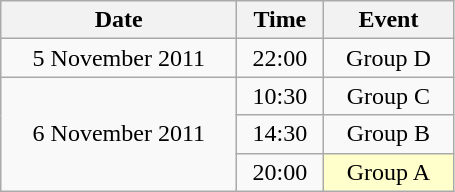<table class = "wikitable" style="text-align:center;">
<tr>
<th width=150>Date</th>
<th width=50>Time</th>
<th width=80>Event</th>
</tr>
<tr>
<td>5 November 2011</td>
<td>22:00</td>
<td>Group D</td>
</tr>
<tr>
<td rowspan=3>6 November 2011</td>
<td>10:30</td>
<td>Group C</td>
</tr>
<tr>
<td>14:30</td>
<td>Group B</td>
</tr>
<tr>
<td>20:00</td>
<td bgcolor=ffffcc>Group A</td>
</tr>
</table>
